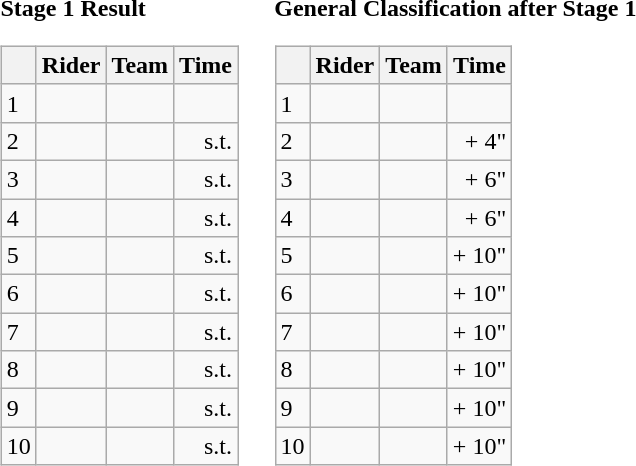<table>
<tr>
<td><strong>Stage 1 Result</strong><br><table class="wikitable">
<tr>
<th></th>
<th>Rider</th>
<th>Team</th>
<th>Time</th>
</tr>
<tr>
<td>1</td>
<td></td>
<td></td>
<td align="right"></td>
</tr>
<tr>
<td>2</td>
<td></td>
<td></td>
<td align="right">s.t.</td>
</tr>
<tr>
<td>3</td>
<td></td>
<td></td>
<td align="right">s.t.</td>
</tr>
<tr>
<td>4</td>
<td></td>
<td></td>
<td align="right">s.t.</td>
</tr>
<tr>
<td>5</td>
<td></td>
<td></td>
<td align="right">s.t.</td>
</tr>
<tr>
<td>6</td>
<td></td>
<td></td>
<td align="right">s.t.</td>
</tr>
<tr>
<td>7</td>
<td></td>
<td></td>
<td align="right">s.t.</td>
</tr>
<tr>
<td>8</td>
<td></td>
<td></td>
<td align="right">s.t.</td>
</tr>
<tr>
<td>9</td>
<td></td>
<td></td>
<td align="right">s.t.</td>
</tr>
<tr>
<td>10</td>
<td></td>
<td></td>
<td align="right">s.t.</td>
</tr>
</table>
</td>
<td></td>
<td><strong>General Classification after Stage 1</strong><br><table class="wikitable">
<tr>
<th></th>
<th>Rider</th>
<th>Team</th>
<th>Time</th>
</tr>
<tr>
<td>1</td>
<td> </td>
<td></td>
<td align="right"></td>
</tr>
<tr>
<td>2</td>
<td></td>
<td></td>
<td align="right">+ 4"</td>
</tr>
<tr>
<td>3</td>
<td></td>
<td></td>
<td align="right">+ 6"</td>
</tr>
<tr>
<td>4</td>
<td></td>
<td></td>
<td align="right">+ 6"</td>
</tr>
<tr>
<td>5</td>
<td></td>
<td></td>
<td align="right">+ 10"</td>
</tr>
<tr>
<td>6</td>
<td></td>
<td></td>
<td align="right">+ 10"</td>
</tr>
<tr>
<td>7</td>
<td></td>
<td></td>
<td align="right">+ 10"</td>
</tr>
<tr>
<td>8</td>
<td></td>
<td></td>
<td align="right">+ 10"</td>
</tr>
<tr>
<td>9</td>
<td></td>
<td></td>
<td align="right">+ 10"</td>
</tr>
<tr>
<td>10</td>
<td></td>
<td></td>
<td align="right">+ 10"</td>
</tr>
</table>
</td>
</tr>
</table>
